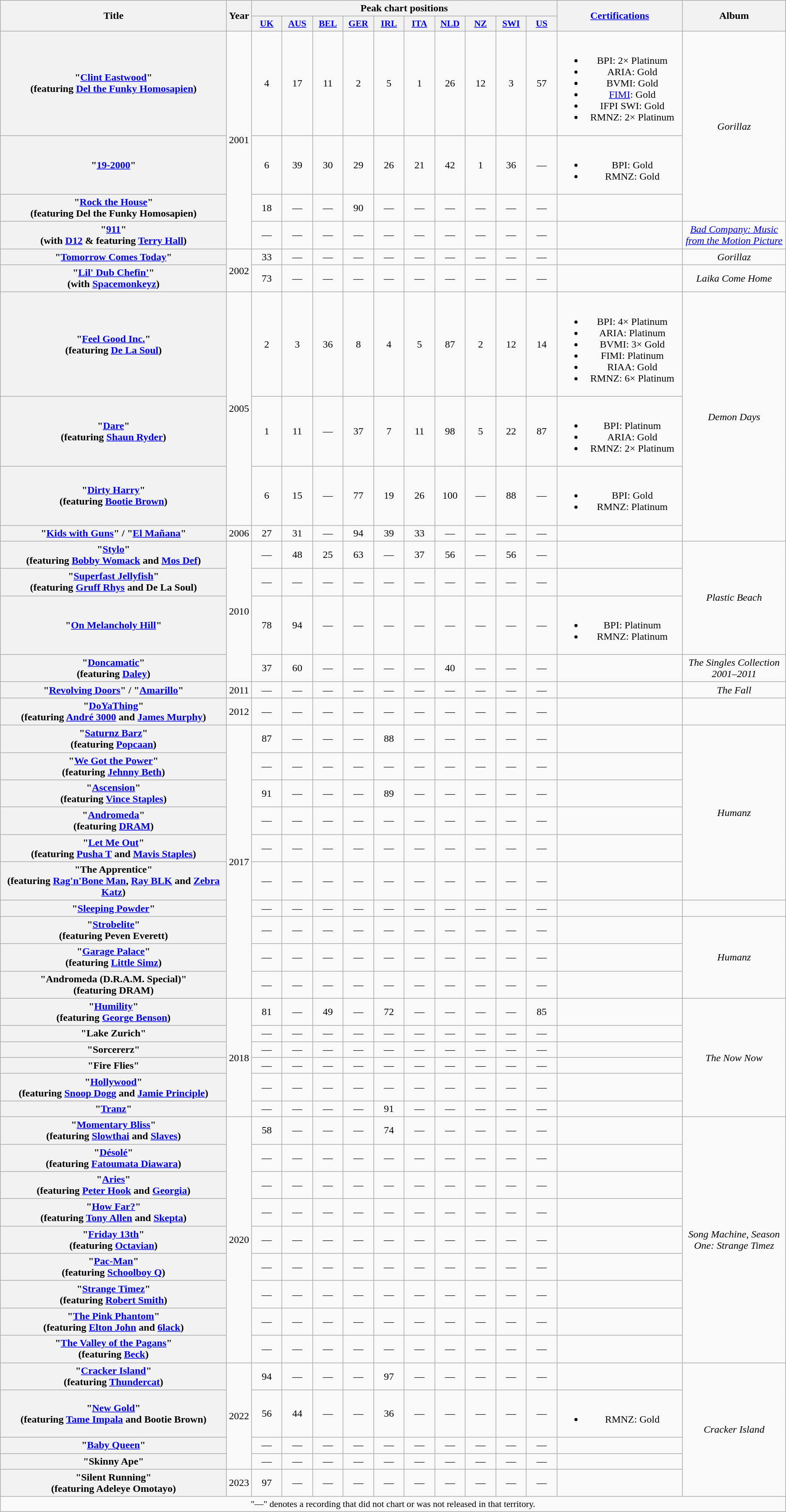<table class="wikitable plainrowheaders" style="text-align:center;">
<tr>
<th scope="col" rowspan="2" style="width:22em;">Title</th>
<th scope="col" rowspan="2">Year</th>
<th scope="col" colspan="10">Peak chart positions</th>
<th scope="col" rowspan="2" style="width:12em;"><a href='#'>Certifications</a></th>
<th scope="col" rowspan="2">Album</th>
</tr>
<tr>
<th scope="col" style="width:2.9em;font-size:90%;"><a href='#'>UK</a><br></th>
<th scope="col" style="width:2.9em;font-size:90%;"><a href='#'>AUS</a><br></th>
<th scope="col" style="width:2.9em;font-size:90%;"><a href='#'>BEL</a><br></th>
<th scope="col" style="width:2.9em;font-size:90%;"><a href='#'>GER</a><br></th>
<th scope="col" style="width:2.9em;font-size:90%;"><a href='#'>IRL</a><br></th>
<th scope="col" style="width:2.9em;font-size:90%;"><a href='#'>ITA</a><br></th>
<th scope="col" style="width:2.9em;font-size:90%;"><a href='#'>NLD</a><br></th>
<th scope="col" style="width:2.9em;font-size:90%;"><a href='#'>NZ</a><br></th>
<th scope="col" style="width:2.9em;font-size:90%;"><a href='#'>SWI</a><br></th>
<th scope="col" style="width:2.9em;font-size:90%;"><a href='#'>US</a><br></th>
</tr>
<tr>
<th scope="row">"<a href='#'>Clint Eastwood</a>"<br><span>(featuring <a href='#'>Del the Funky Homosapien</a>)</span></th>
<td rowspan="4">2001</td>
<td>4</td>
<td>17</td>
<td>11</td>
<td>2</td>
<td>5</td>
<td>1</td>
<td>26</td>
<td>12</td>
<td>3</td>
<td>57</td>
<td><br><ul><li>BPI: 2× Platinum</li><li>ARIA: Gold</li><li>BVMI: Gold</li><li><a href='#'>FIMI</a>: Gold</li><li>IFPI SWI: Gold</li><li>RMNZ: 2× Platinum</li></ul></td>
<td rowspan="3"><em>Gorillaz</em></td>
</tr>
<tr>
<th scope="row">"<a href='#'>19-2000</a>"</th>
<td>6</td>
<td>39</td>
<td>30</td>
<td>29</td>
<td>26</td>
<td>21</td>
<td>42</td>
<td>1</td>
<td>36</td>
<td>—</td>
<td><br><ul><li>BPI: Gold</li><li>RMNZ: Gold</li></ul></td>
</tr>
<tr>
<th scope="row">"<a href='#'>Rock the House</a>"<br><span>(featuring Del the Funky Homosapien)</span></th>
<td>18</td>
<td>—</td>
<td>—</td>
<td>90</td>
<td>—</td>
<td>—</td>
<td>—</td>
<td>—</td>
<td>—</td>
<td>—</td>
<td></td>
</tr>
<tr>
<th scope="row">"<a href='#'>911</a>"<br><span>(with <a href='#'>D12</a> & featuring <a href='#'>Terry Hall</a>)</span></th>
<td>—</td>
<td>—</td>
<td>—</td>
<td>—</td>
<td>—</td>
<td>—</td>
<td>—</td>
<td>—</td>
<td>—</td>
<td>—</td>
<td></td>
<td><em><a href='#'>Bad Company: Music from the Motion Picture</a></em></td>
</tr>
<tr>
<th scope="row">"<a href='#'>Tomorrow Comes Today</a>"</th>
<td rowspan="2">2002</td>
<td>33</td>
<td>—</td>
<td>—</td>
<td>—</td>
<td>—</td>
<td>—</td>
<td>—</td>
<td>—</td>
<td>—</td>
<td>—</td>
<td></td>
<td><em>Gorillaz</em></td>
</tr>
<tr>
<th scope="row">"<a href='#'>Lil' Dub Chefin'</a>"<br><span>(with <a href='#'>Spacemonkeyz</a>)</span></th>
<td>73</td>
<td>—</td>
<td>—</td>
<td>—</td>
<td>—</td>
<td>—</td>
<td>—</td>
<td>—</td>
<td>—</td>
<td>—</td>
<td></td>
<td><em>Laika Come Home</em></td>
</tr>
<tr>
<th scope="row">"<a href='#'>Feel Good Inc.</a>"<br><span>(featuring <a href='#'>De La Soul</a>)</span></th>
<td rowspan="3">2005</td>
<td>2</td>
<td>3</td>
<td>36</td>
<td>8</td>
<td>4</td>
<td>5</td>
<td>87</td>
<td>2</td>
<td>12</td>
<td>14</td>
<td><br><ul><li>BPI: 4× Platinum</li><li>ARIA: Platinum</li><li>BVMI: 3× Gold</li><li>FIMI: Platinum</li><li>RIAA: Gold</li><li>RMNZ: 6× Platinum</li></ul></td>
<td rowspan="4"><em>Demon Days</em></td>
</tr>
<tr>
<th scope="row">"<a href='#'>Dare</a>"<br><span>(featuring <a href='#'>Shaun Ryder</a>)</span></th>
<td>1</td>
<td>11</td>
<td>—</td>
<td>37</td>
<td>7</td>
<td>11</td>
<td>98</td>
<td>5</td>
<td>22</td>
<td>87</td>
<td><br><ul><li>BPI: Platinum</li><li>ARIA: Gold</li><li>RMNZ: 2× Platinum</li></ul></td>
</tr>
<tr>
<th scope="row">"<a href='#'>Dirty Harry</a>"<br><span>(featuring <a href='#'>Bootie Brown</a>)</span></th>
<td>6</td>
<td>15</td>
<td>—</td>
<td>77</td>
<td>19</td>
<td>26</td>
<td>100</td>
<td>—</td>
<td>88</td>
<td>—</td>
<td><br><ul><li>BPI: Gold</li><li>RMNZ: Platinum</li></ul></td>
</tr>
<tr>
<th scope="row">"<a href='#'>Kids with Guns</a>" / "<a href='#'>El Mañana</a>"</th>
<td>2006</td>
<td>27</td>
<td>31</td>
<td>—</td>
<td>94</td>
<td>39</td>
<td>33</td>
<td>—</td>
<td>—</td>
<td>—</td>
<td>—</td>
<td></td>
</tr>
<tr>
<th scope="row">"<a href='#'>Stylo</a>"<br><span>(featuring <a href='#'>Bobby Womack</a> and <a href='#'>Mos Def</a>)</span></th>
<td rowspan="4">2010</td>
<td>—</td>
<td>48</td>
<td>25</td>
<td>63</td>
<td>—</td>
<td>37</td>
<td>56</td>
<td>—</td>
<td>56</td>
<td>—</td>
<td></td>
<td rowspan="3"><em>Plastic Beach</em></td>
</tr>
<tr>
<th scope="row">"<a href='#'>Superfast Jellyfish</a>"<br><span>(featuring <a href='#'>Gruff Rhys</a> and De La Soul)</span></th>
<td>—</td>
<td>—</td>
<td>—</td>
<td>—</td>
<td>—</td>
<td>—</td>
<td>—</td>
<td>—</td>
<td>—</td>
<td>—</td>
<td></td>
</tr>
<tr>
<th scope="row">"<a href='#'>On Melancholy Hill</a>"</th>
<td>78</td>
<td>94</td>
<td>—</td>
<td>—</td>
<td>—</td>
<td>—</td>
<td>—</td>
<td>—</td>
<td>—</td>
<td>—</td>
<td><br><ul><li>BPI: Platinum</li><li>RMNZ: Platinum</li></ul></td>
</tr>
<tr>
<th scope="row">"<a href='#'>Doncamatic</a>"<br><span>(featuring <a href='#'>Daley</a>)</span></th>
<td>37</td>
<td>60</td>
<td>—</td>
<td>—</td>
<td>—</td>
<td>—</td>
<td>40</td>
<td>—</td>
<td>—</td>
<td>—</td>
<td></td>
<td><em>The Singles Collection 2001–2011</em></td>
</tr>
<tr>
<th scope="row">"<a href='#'>Revolving Doors</a>" / "<a href='#'>Amarillo</a>"</th>
<td>2011</td>
<td>—</td>
<td>—</td>
<td>—</td>
<td>—</td>
<td>—</td>
<td>—</td>
<td>—</td>
<td>—</td>
<td>—</td>
<td>—</td>
<td></td>
<td><em>The Fall</em></td>
</tr>
<tr>
<th scope="row">"<a href='#'>DoYaThing</a>"<br><span>(featuring <a href='#'>André 3000</a> and <a href='#'>James Murphy</a>)</span></th>
<td>2012</td>
<td>—</td>
<td>—</td>
<td>—</td>
<td>—</td>
<td>—</td>
<td>—</td>
<td>—</td>
<td>—</td>
<td>—</td>
<td>—</td>
<td></td>
<td></td>
</tr>
<tr>
<th scope="row">"<a href='#'>Saturnz Barz</a>"<br><span>(featuring <a href='#'>Popcaan</a>)</span></th>
<td rowspan="10">2017</td>
<td>87</td>
<td>—</td>
<td>—</td>
<td>—</td>
<td>88</td>
<td>—</td>
<td>—</td>
<td>—</td>
<td>—</td>
<td>—</td>
<td></td>
<td rowspan="6"><em>Humanz</em></td>
</tr>
<tr>
<th scope="row">"<a href='#'>We Got the Power</a>"<br><span>(featuring <a href='#'>Jehnny Beth</a>)</span></th>
<td>—</td>
<td>—</td>
<td>—</td>
<td>—</td>
<td>—</td>
<td>—</td>
<td>—</td>
<td>—</td>
<td>—</td>
<td>—</td>
<td></td>
</tr>
<tr>
<th scope="row">"<a href='#'>Ascension</a>"<br><span>(featuring <a href='#'>Vince Staples</a>)</span></th>
<td>91</td>
<td>—</td>
<td>—</td>
<td>—</td>
<td>89</td>
<td>—</td>
<td>—</td>
<td>—</td>
<td>—</td>
<td>—</td>
<td></td>
</tr>
<tr>
<th scope="row">"<a href='#'>Andromeda</a>"<br><span>(featuring <a href='#'>DRAM</a>)</span></th>
<td>—</td>
<td>—</td>
<td>—</td>
<td>—</td>
<td>—</td>
<td>—</td>
<td>—</td>
<td>—</td>
<td>—</td>
<td>—</td>
<td></td>
</tr>
<tr>
<th scope="row">"<a href='#'>Let Me Out</a>"<br><span>(featuring <a href='#'>Pusha T</a> and <a href='#'>Mavis Staples</a>)</span></th>
<td>—</td>
<td>—</td>
<td>—</td>
<td>—</td>
<td>—</td>
<td>—</td>
<td>—</td>
<td>—</td>
<td>—</td>
<td>—</td>
<td></td>
</tr>
<tr>
<th scope="row">"The Apprentice"<br><span>(featuring <a href='#'>Rag'n'Bone Man</a>, <a href='#'>Ray BLK</a> and <a href='#'>Zebra Katz</a>)</span></th>
<td>—</td>
<td>—</td>
<td>—</td>
<td>—</td>
<td>—</td>
<td>—</td>
<td>—</td>
<td>—</td>
<td>—</td>
<td>—</td>
<td></td>
</tr>
<tr>
<th scope="row">"<a href='#'>Sleeping Powder</a>"</th>
<td>—</td>
<td>—</td>
<td>—</td>
<td>—</td>
<td>—</td>
<td>—</td>
<td>—</td>
<td>—</td>
<td>—</td>
<td>—</td>
<td></td>
<td></td>
</tr>
<tr>
<th scope="row">"<a href='#'>Strobelite</a>"<br><span>(featuring Peven Everett)</span></th>
<td>—</td>
<td>—</td>
<td>—</td>
<td>—</td>
<td>—</td>
<td>—</td>
<td>—</td>
<td>—</td>
<td>—</td>
<td>—</td>
<td></td>
<td rowspan="3"><em>Humanz</em></td>
</tr>
<tr>
<th scope="row">"<a href='#'>Garage Palace</a>"<br><span>(featuring <a href='#'>Little Simz</a>)</span></th>
<td>—</td>
<td>—</td>
<td>—</td>
<td>—</td>
<td>—</td>
<td>—</td>
<td>—</td>
<td>—</td>
<td>—</td>
<td>—</td>
<td></td>
</tr>
<tr>
<th scope="row">"Andromeda (D.R.A.M. Special)"<br><span>(featuring DRAM)</span></th>
<td>—</td>
<td>—</td>
<td>—</td>
<td>—</td>
<td>—</td>
<td>—</td>
<td>—</td>
<td>—</td>
<td>—</td>
<td>—</td>
<td></td>
</tr>
<tr>
<th scope="row">"<a href='#'>Humility</a>"<br><span>(featuring <a href='#'>George Benson</a>)</span></th>
<td rowspan="6">2018</td>
<td>81</td>
<td>—</td>
<td>49</td>
<td>—</td>
<td>72</td>
<td>—</td>
<td>—</td>
<td>—</td>
<td>—</td>
<td>85</td>
<td></td>
<td rowspan="6"><em>The Now Now</em></td>
</tr>
<tr>
<th scope="row">"Lake Zurich"</th>
<td>—</td>
<td>—</td>
<td>—</td>
<td>—</td>
<td>—</td>
<td>—</td>
<td>—</td>
<td>—</td>
<td>—</td>
<td>—</td>
<td></td>
</tr>
<tr>
<th scope="row">"Sorcererz"</th>
<td>—</td>
<td>—</td>
<td>—</td>
<td>—</td>
<td>—</td>
<td>—</td>
<td>—</td>
<td>—</td>
<td>—</td>
<td>—</td>
<td></td>
</tr>
<tr>
<th scope="row">"Fire Flies"</th>
<td>—</td>
<td>—</td>
<td>—</td>
<td>—</td>
<td>—</td>
<td>—</td>
<td>—</td>
<td>—</td>
<td>—</td>
<td>—</td>
</tr>
<tr>
<th scope="row">"<a href='#'>Hollywood</a>"<br><span>(featuring <a href='#'>Snoop Dogg</a> and <a href='#'>Jamie Principle</a>)</span></th>
<td>—</td>
<td>—</td>
<td>—</td>
<td>—</td>
<td>—</td>
<td>—</td>
<td>—</td>
<td>—</td>
<td>—</td>
<td>—</td>
<td></td>
</tr>
<tr>
<th scope="row">"<a href='#'>Tranz</a>"</th>
<td>—</td>
<td>—</td>
<td>—</td>
<td>—</td>
<td>91</td>
<td>—</td>
<td>—</td>
<td>—</td>
<td>—</td>
<td>—</td>
<td></td>
</tr>
<tr>
<th scope="row">"<a href='#'>Momentary Bliss</a>"<br><span>(featuring <a href='#'>Slowthai</a> and <a href='#'>Slaves</a>)</span></th>
<td rowspan="9">2020</td>
<td>58</td>
<td>—</td>
<td>—</td>
<td>—</td>
<td>74</td>
<td>—</td>
<td>—</td>
<td>—</td>
<td>—</td>
<td>—</td>
<td></td>
<td rowspan="9"><em>Song Machine, Season One: Strange Timez</em></td>
</tr>
<tr>
<th scope="row">"<a href='#'>Désolé</a>"<br><span>(featuring <a href='#'>Fatoumata Diawara</a>)</span></th>
<td>—</td>
<td>—</td>
<td>—</td>
<td>—</td>
<td>—</td>
<td>—</td>
<td>—</td>
<td>—</td>
<td>—</td>
<td>—</td>
<td></td>
</tr>
<tr>
<th scope="row">"<a href='#'>Aries</a>"<br><span>(featuring <a href='#'>Peter Hook</a> and <a href='#'>Georgia</a>)</span></th>
<td>—</td>
<td>—</td>
<td>—</td>
<td>—</td>
<td>—</td>
<td>—</td>
<td>—</td>
<td>—</td>
<td>—</td>
<td>—</td>
<td></td>
</tr>
<tr>
<th scope="row">"<a href='#'>How Far?</a>"<br><span>(featuring <a href='#'>Tony Allen</a> and <a href='#'>Skepta</a>)</span></th>
<td>—</td>
<td>—</td>
<td>—</td>
<td>—</td>
<td>—</td>
<td>—</td>
<td>—</td>
<td>—</td>
<td>—</td>
<td>—</td>
<td></td>
</tr>
<tr>
<th scope="row">"<a href='#'>Friday 13th</a>"<br><span>(featuring <a href='#'>Octavian</a>)</span></th>
<td>—</td>
<td>—</td>
<td>—</td>
<td>—</td>
<td>—</td>
<td>—</td>
<td>—</td>
<td>—</td>
<td>—</td>
<td>—</td>
<td></td>
</tr>
<tr>
<th scope="row">"<a href='#'>Pac-Man</a>"<br><span>(featuring <a href='#'>Schoolboy Q</a>)</span></th>
<td>—</td>
<td>—</td>
<td>—</td>
<td>—</td>
<td>—</td>
<td>—</td>
<td>—</td>
<td>—</td>
<td>—</td>
<td>—</td>
<td></td>
</tr>
<tr>
<th scope="row">"<a href='#'>Strange Timez</a>"<br><span>(featuring <a href='#'>Robert Smith</a>)</span></th>
<td>—</td>
<td>—</td>
<td>—</td>
<td>—</td>
<td>—</td>
<td>—</td>
<td>—</td>
<td>—</td>
<td>—</td>
<td>—</td>
<td></td>
</tr>
<tr>
<th scope="row">"<a href='#'>The Pink Phantom</a>"<br><span>(featuring <a href='#'>Elton John</a> and <a href='#'>6lack</a>)</span></th>
<td>—</td>
<td>—</td>
<td>—</td>
<td>—</td>
<td>—</td>
<td>—</td>
<td>—</td>
<td>—</td>
<td>—</td>
<td>—</td>
<td></td>
</tr>
<tr>
<th scope="row">"<a href='#'>The Valley of the Pagans</a>"<br><span>(featuring <a href='#'>Beck</a>)</span></th>
<td>—</td>
<td>—</td>
<td>—</td>
<td>—</td>
<td>—</td>
<td>—</td>
<td>—</td>
<td>—</td>
<td>—</td>
<td>—</td>
<td></td>
</tr>
<tr>
<th scope="row">"<a href='#'>Cracker Island</a>"<br><span>(featuring <a href='#'>Thundercat</a>)</span></th>
<td rowspan="4">2022</td>
<td>94</td>
<td>—</td>
<td>—</td>
<td>—</td>
<td>97</td>
<td>—</td>
<td>—</td>
<td>—</td>
<td>—</td>
<td>—</td>
<td></td>
<td rowspan="5"><em>Cracker Island</em></td>
</tr>
<tr>
<th scope="row">"<a href='#'>New Gold</a>"<br><span>(featuring <a href='#'>Tame Impala</a> and Bootie Brown)</span></th>
<td>56</td>
<td>44</td>
<td>—</td>
<td>—</td>
<td>36</td>
<td>—</td>
<td>—</td>
<td>—</td>
<td>—</td>
<td>—</td>
<td><br><ul><li>RMNZ: Gold</li></ul></td>
</tr>
<tr>
<th scope="row">"<a href='#'>Baby Queen</a>"</th>
<td>—</td>
<td>—</td>
<td>—</td>
<td>—</td>
<td>—</td>
<td>—</td>
<td>—</td>
<td>—</td>
<td>—</td>
<td>—</td>
<td></td>
</tr>
<tr>
<th scope="row">"Skinny Ape"</th>
<td>—</td>
<td>—</td>
<td>—</td>
<td>—</td>
<td>—</td>
<td>—</td>
<td>—</td>
<td>—</td>
<td>—</td>
<td>—</td>
<td></td>
</tr>
<tr>
<th scope="row">"Silent Running"<br><span>(featuring Adeleye Omotayo)</span></th>
<td>2023</td>
<td>97</td>
<td>—</td>
<td>—</td>
<td>—</td>
<td>—</td>
<td>—</td>
<td>—</td>
<td>—</td>
<td>—</td>
<td>—</td>
</tr>
<tr>
<td colspan="14" style="font-size:90%">"—" denotes a recording that did not chart or was not released in that territory.</td>
</tr>
</table>
